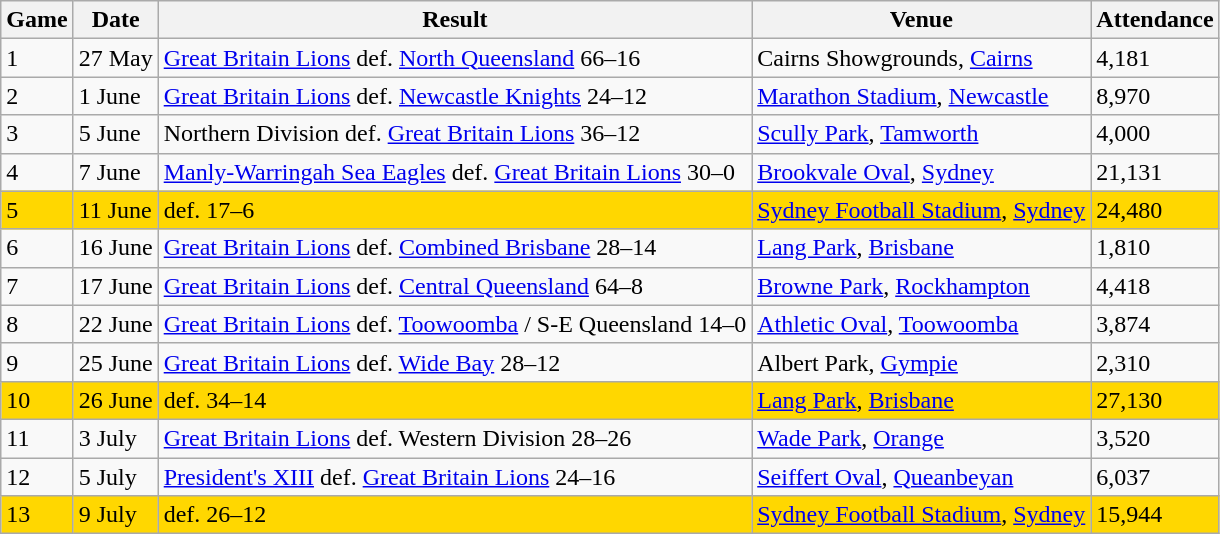<table class="wikitable">
<tr>
<th>Game</th>
<th>Date</th>
<th>Result</th>
<th>Venue</th>
<th>Attendance</th>
</tr>
<tr>
<td>1</td>
<td>27 May</td>
<td> <a href='#'>Great Britain Lions</a> def.  <a href='#'>North Queensland</a> 66–16</td>
<td>Cairns Showgrounds, <a href='#'>Cairns</a></td>
<td>4,181</td>
</tr>
<tr>
<td>2</td>
<td>1 June</td>
<td> <a href='#'>Great Britain Lions</a> def.  <a href='#'>Newcastle Knights</a> 24–12</td>
<td><a href='#'>Marathon Stadium</a>, <a href='#'>Newcastle</a></td>
<td>8,970</td>
</tr>
<tr>
<td>3</td>
<td>5 June</td>
<td> Northern Division def.  <a href='#'>Great Britain Lions</a> 36–12</td>
<td><a href='#'>Scully Park</a>, <a href='#'>Tamworth</a></td>
<td>4,000</td>
</tr>
<tr>
<td>4</td>
<td>7 June</td>
<td> <a href='#'>Manly-Warringah Sea Eagles</a> def.  <a href='#'>Great Britain Lions</a> 30–0</td>
<td><a href='#'>Brookvale Oval</a>, <a href='#'>Sydney</a></td>
<td>21,131</td>
</tr>
<tr bgcolor=Gold>
<td>5</td>
<td>11 June</td>
<td> def.  17–6</td>
<td><a href='#'>Sydney Football Stadium</a>, <a href='#'>Sydney</a></td>
<td>24,480</td>
</tr>
<tr>
<td>6</td>
<td>16 June</td>
<td> <a href='#'>Great Britain Lions</a> def.  <a href='#'>Combined Brisbane</a> 28–14</td>
<td><a href='#'>Lang Park</a>, <a href='#'>Brisbane</a></td>
<td>1,810</td>
</tr>
<tr>
<td>7</td>
<td>17 June</td>
<td> <a href='#'>Great Britain Lions</a> def.  <a href='#'>Central Queensland</a> 64–8</td>
<td><a href='#'>Browne Park</a>, <a href='#'>Rockhampton</a></td>
<td>4,418</td>
</tr>
<tr>
<td>8</td>
<td>22 June</td>
<td> <a href='#'>Great Britain Lions</a> def.  <a href='#'>Toowoomba</a> / S-E Queensland 14–0</td>
<td><a href='#'>Athletic Oval</a>, <a href='#'>Toowoomba</a></td>
<td>3,874</td>
</tr>
<tr>
<td>9</td>
<td>25 June</td>
<td> <a href='#'>Great Britain Lions</a> def.  <a href='#'>Wide Bay</a> 28–12</td>
<td>Albert Park, <a href='#'>Gympie</a></td>
<td>2,310</td>
</tr>
<tr bgcolor=Gold>
<td>10</td>
<td>26 June</td>
<td> def.  34–14</td>
<td><a href='#'>Lang Park</a>, <a href='#'>Brisbane</a></td>
<td>27,130</td>
</tr>
<tr>
<td>11</td>
<td>3 July</td>
<td> <a href='#'>Great Britain Lions</a> def.  Western Division 28–26</td>
<td><a href='#'>Wade Park</a>, <a href='#'>Orange</a></td>
<td>3,520</td>
</tr>
<tr>
<td>12</td>
<td>5 July</td>
<td> <a href='#'>President's XIII</a> def.  <a href='#'>Great Britain Lions</a> 24–16</td>
<td><a href='#'>Seiffert Oval</a>, <a href='#'>Queanbeyan</a></td>
<td>6,037</td>
</tr>
<tr bgcolor=Gold>
<td>13</td>
<td>9 July</td>
<td> def.  26–12</td>
<td><a href='#'>Sydney Football Stadium</a>, <a href='#'>Sydney</a></td>
<td>15,944</td>
</tr>
</table>
